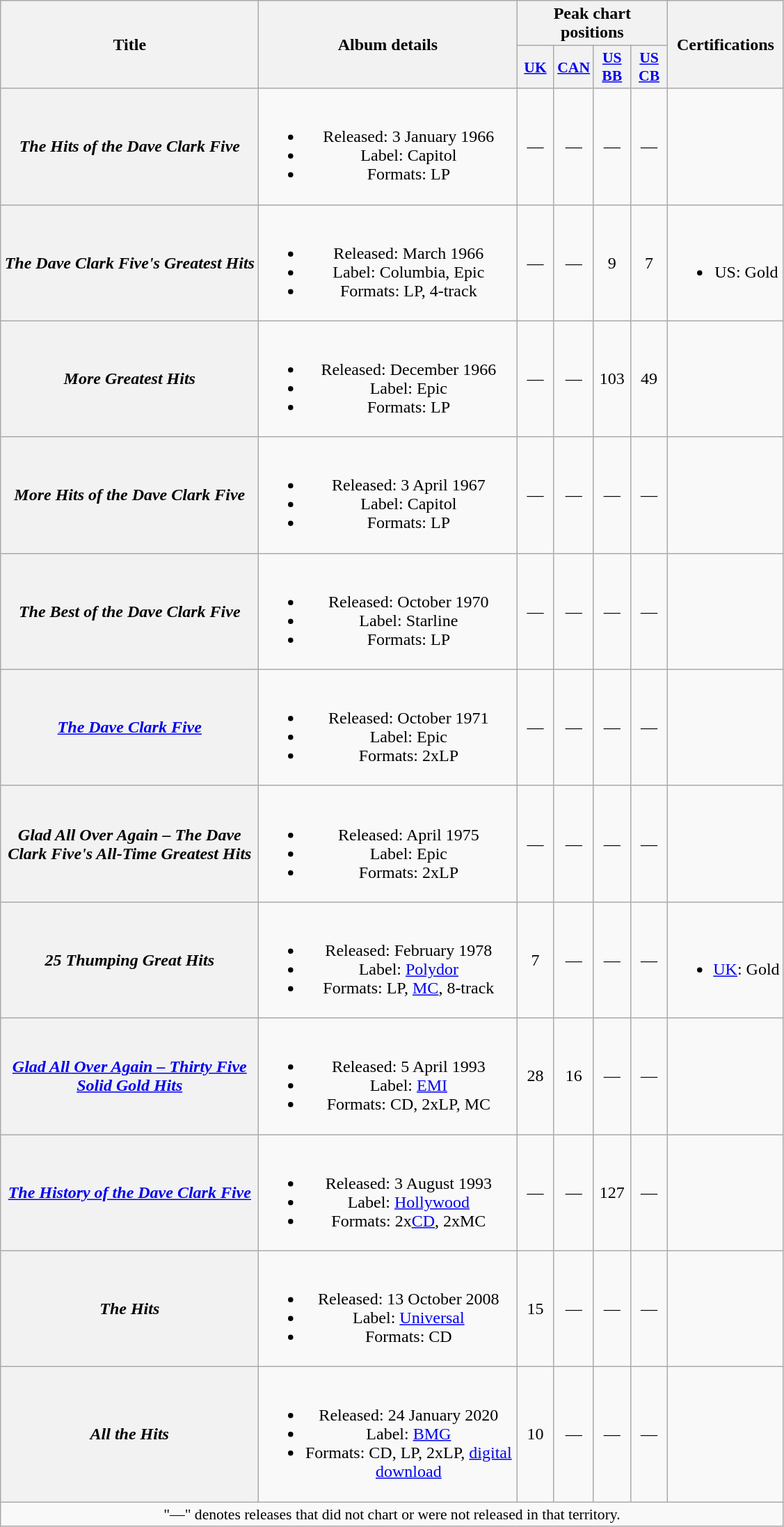<table class="wikitable plainrowheaders" style="text-align:center;">
<tr>
<th rowspan="2" scope="col" style="width:15em;">Title</th>
<th rowspan="2" scope="col" style="width:15em;">Album details</th>
<th colspan="4">Peak chart positions</th>
<th rowspan="2">Certifications</th>
</tr>
<tr>
<th scope="col" style="width:2em;font-size:90%;"><a href='#'>UK</a><br></th>
<th scope="col" style="width:2em;font-size:90%;"><a href='#'>CAN</a><br></th>
<th scope="col" style="width:2em;font-size:90%;"><a href='#'>US BB</a><br></th>
<th scope="col" style="width:2em;font-size:90%;"><a href='#'>US CB</a><br></th>
</tr>
<tr>
<th scope="row"><em>The Hits of the Dave Clark Five</em></th>
<td><br><ul><li>Released: 3 January 1966</li><li>Label: Capitol</li><li>Formats: LP</li></ul></td>
<td>—</td>
<td>—</td>
<td>—</td>
<td>—</td>
<td></td>
</tr>
<tr>
<th scope="row"><em>The Dave Clark Five's Greatest Hits</em></th>
<td><br><ul><li>Released: March 1966</li><li>Label: Columbia, Epic</li><li>Formats: LP, 4-track</li></ul></td>
<td>—</td>
<td>—</td>
<td>9</td>
<td>7</td>
<td><br><ul><li>US: Gold</li></ul></td>
</tr>
<tr>
<th scope="row"><em>More Greatest Hits</em></th>
<td><br><ul><li>Released: December 1966</li><li>Label: Epic</li><li>Formats: LP</li></ul></td>
<td>—</td>
<td>—</td>
<td>103</td>
<td>49</td>
<td></td>
</tr>
<tr>
<th scope="row"><em>More Hits of the Dave Clark Five</em></th>
<td><br><ul><li>Released: 3 April 1967</li><li>Label: Capitol</li><li>Formats: LP</li></ul></td>
<td>—</td>
<td>—</td>
<td>—</td>
<td>—</td>
<td></td>
</tr>
<tr>
<th scope="row"><em>The Best of the Dave Clark Five</em></th>
<td><br><ul><li>Released: October 1970</li><li>Label: Starline</li><li>Formats: LP</li></ul></td>
<td>—</td>
<td>—</td>
<td>—</td>
<td>—</td>
<td></td>
</tr>
<tr>
<th scope="row"><em><a href='#'>The Dave Clark Five</a></em></th>
<td><br><ul><li>Released: October 1971</li><li>Label: Epic</li><li>Formats: 2xLP</li></ul></td>
<td>—</td>
<td>—</td>
<td>—</td>
<td>—</td>
<td></td>
</tr>
<tr>
<th scope="row"><em>Glad All Over Again – The Dave Clark Five's All-Time Greatest Hits</em></th>
<td><br><ul><li>Released: April 1975</li><li>Label: Epic</li><li>Formats: 2xLP</li></ul></td>
<td>—</td>
<td>—</td>
<td>—</td>
<td>—</td>
<td></td>
</tr>
<tr>
<th scope="row"><em>25 Thumping Great Hits</em></th>
<td><br><ul><li>Released: February 1978</li><li>Label: <a href='#'>Polydor</a></li><li>Formats: LP, <a href='#'>MC</a>, 8-track</li></ul></td>
<td>7</td>
<td>—</td>
<td>—</td>
<td>—</td>
<td><br><ul><li><a href='#'>UK</a>: Gold</li></ul></td>
</tr>
<tr>
<th scope="row"><em><a href='#'>Glad All Over Again – Thirty Five Solid Gold Hits</a></em></th>
<td><br><ul><li>Released: 5 April 1993</li><li>Label: <a href='#'>EMI</a></li><li>Formats: CD, 2xLP, MC</li></ul></td>
<td>28</td>
<td>16</td>
<td>—</td>
<td>—</td>
<td></td>
</tr>
<tr>
<th scope="row"><em><a href='#'>The History of the Dave Clark Five</a></em></th>
<td><br><ul><li>Released: 3 August 1993</li><li>Label: <a href='#'>Hollywood</a></li><li>Formats: 2x<a href='#'>CD</a>, 2xMC</li></ul></td>
<td>—</td>
<td>—</td>
<td>127</td>
<td>—</td>
<td></td>
</tr>
<tr>
<th scope="row"><em>The Hits</em></th>
<td><br><ul><li>Released: 13 October 2008</li><li>Label: <a href='#'>Universal</a></li><li>Formats: CD</li></ul></td>
<td>15</td>
<td>—</td>
<td>—</td>
<td>—</td>
<td></td>
</tr>
<tr>
<th scope="row"><em>All the Hits</em></th>
<td><br><ul><li>Released: 24 January 2020</li><li>Label: <a href='#'>BMG</a></li><li>Formats: CD, LP, 2xLP, <a href='#'>digital download</a></li></ul></td>
<td>10</td>
<td>—</td>
<td>—</td>
<td>—</td>
<td></td>
</tr>
<tr>
<td colspan="7" style="font-size:90%">"—" denotes releases that did not chart or were not released in that territory.</td>
</tr>
</table>
